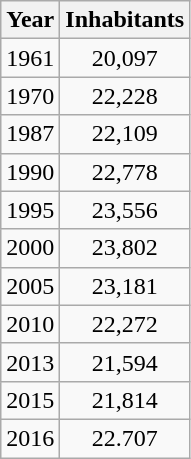<table class="wikitable" style="text-align:center;">
<tr>
<th>Year</th>
<th>Inhabitants</th>
</tr>
<tr>
<td>1961</td>
<td>20,097</td>
</tr>
<tr>
<td>1970</td>
<td>22,228</td>
</tr>
<tr>
<td>1987</td>
<td>22,109</td>
</tr>
<tr>
<td>1990</td>
<td>22,778</td>
</tr>
<tr>
<td>1995</td>
<td>23,556</td>
</tr>
<tr>
<td>2000</td>
<td>23,802</td>
</tr>
<tr>
<td>2005</td>
<td>23,181</td>
</tr>
<tr>
<td>2010</td>
<td>22,272</td>
</tr>
<tr>
<td>2013</td>
<td>21,594</td>
</tr>
<tr>
<td>2015</td>
<td>21,814</td>
</tr>
<tr>
<td>2016</td>
<td>22.707</td>
</tr>
</table>
